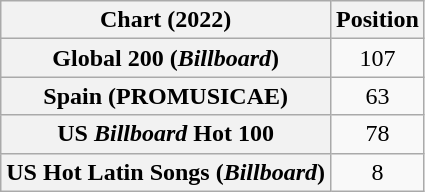<table class="wikitable sortable plainrowheaders" style="text-align:center">
<tr>
<th scope="col">Chart (2022)</th>
<th scope="col">Position</th>
</tr>
<tr>
<th scope="row">Global 200 (<em>Billboard</em>)</th>
<td>107</td>
</tr>
<tr>
<th scope="row">Spain (PROMUSICAE)</th>
<td>63</td>
</tr>
<tr>
<th scope="row">US <em>Billboard</em> Hot 100</th>
<td>78</td>
</tr>
<tr>
<th scope="row">US Hot Latin Songs (<em>Billboard</em>)</th>
<td>8</td>
</tr>
</table>
